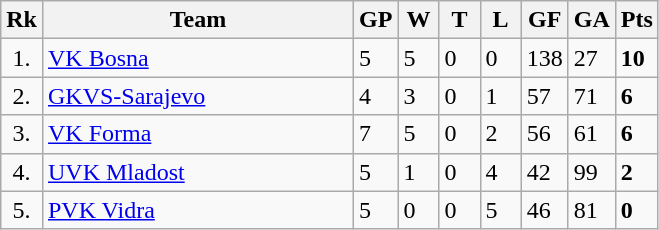<table class="wikitable" style="text-align:left;">
<tr>
<th width=20>Rk</th>
<th width=200>Team</th>
<th width=20 abbr="Games Played">GP</th>
<th width=20 abbr="Won">W</th>
<th width=20 abbr="Tied">T</th>
<th width=20 abbr="Lost">L</th>
<th width=20 abbr="Goals for">GF</th>
<th width=20 abbr="Goals against">GA</th>
<th width=20 abbr="Points">Pts</th>
</tr>
<tr>
<td style="text-align:center;">1.</td>
<td><a href='#'>VK Bosna</a></td>
<td>5</td>
<td>5</td>
<td>0</td>
<td>0</td>
<td>138</td>
<td>27</td>
<td><strong>10</strong></td>
</tr>
<tr>
<td style="text-align:center;">2.</td>
<td><a href='#'>GKVS-Sarajevo</a></td>
<td>4</td>
<td>3</td>
<td>0</td>
<td>1</td>
<td>57</td>
<td>71</td>
<td><strong>6</strong></td>
</tr>
<tr>
<td style="text-align:center;">3.</td>
<td><a href='#'>VK Forma</a></td>
<td>7</td>
<td>5</td>
<td>0</td>
<td>2</td>
<td>56</td>
<td>61</td>
<td><strong>6</strong></td>
</tr>
<tr>
<td style="text-align:center;">4.</td>
<td><a href='#'>UVK Mladost</a></td>
<td>5</td>
<td>1</td>
<td>0</td>
<td>4</td>
<td>42</td>
<td>99</td>
<td><strong>2</strong></td>
</tr>
<tr>
<td style="text-align:center;">5.</td>
<td><a href='#'>PVK Vidra</a></td>
<td>5</td>
<td>0</td>
<td>0</td>
<td>5</td>
<td>46</td>
<td>81</td>
<td><strong>0</strong></td>
</tr>
</table>
